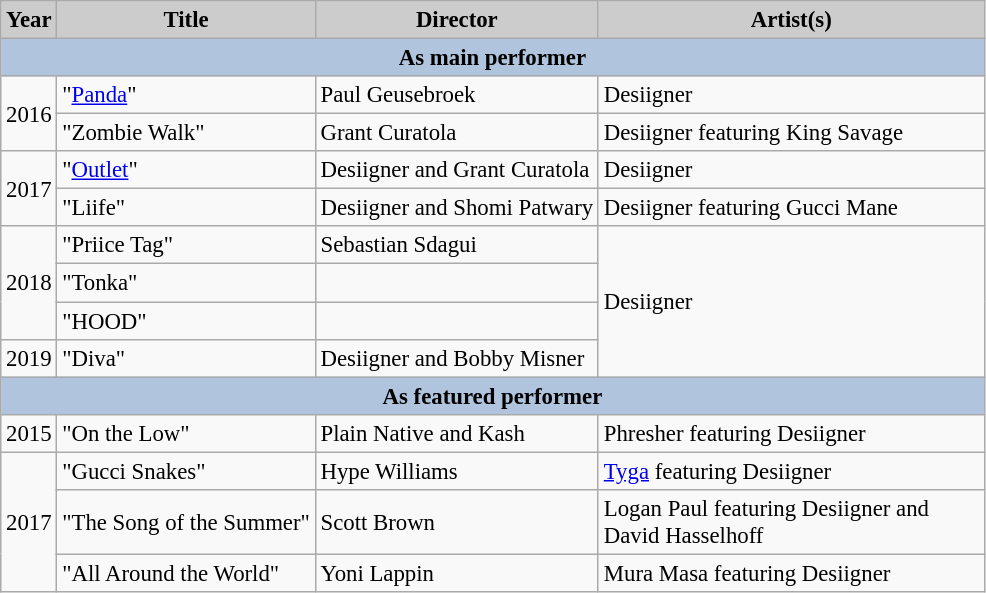<table class="wikitable" style="font-size:95%">
<tr>
<th style="background:#ccc;">Year</th>
<th style="background:#ccc;">Title</th>
<th style="background:#ccc;">Director</th>
<th style="background:#ccc;width:250px">Artist(s)</th>
</tr>
<tr style="text-align:center;">
<th colspan="4" style="background:#B0C4DE;">As main performer</th>
</tr>
<tr>
<td style="text-align:center;" rowspan="2">2016</td>
<td>"<a href='#'>Panda</a>"</td>
<td>Paul Geusebroek</td>
<td>Desiigner</td>
</tr>
<tr>
<td>"Zombie Walk"</td>
<td>Grant Curatola</td>
<td>Desiigner featuring King Savage</td>
</tr>
<tr>
<td style="text-align:center;" rowspan="2">2017</td>
<td>"<a href='#'>Outlet</a>"</td>
<td>Desiigner and Grant Curatola</td>
<td>Desiigner</td>
</tr>
<tr>
<td>"Liife"</td>
<td>Desiigner and Shomi Patwary</td>
<td>Desiigner featuring Gucci Mane</td>
</tr>
<tr>
<td style="text-align:center;" rowspan="3">2018</td>
<td>"Priice Tag"</td>
<td>Sebastian Sdagui</td>
<td rowspan="4">Desiigner</td>
</tr>
<tr>
<td>"Tonka"</td>
<td></td>
</tr>
<tr>
<td>"HOOD"</td>
<td></td>
</tr>
<tr>
<td style="text-align:center;">2019</td>
<td>"Diva"</td>
<td>Desiigner and Bobby Misner</td>
</tr>
<tr>
<th colspan="4" style="background:#B0C4DE;">As featured performer</th>
</tr>
<tr>
<td style="text-align:center;">2015</td>
<td>"On the Low"</td>
<td>Plain Native and Kash</td>
<td>Phresher featuring Desiigner</td>
</tr>
<tr>
<td style="text-align:center;" rowspan="3">2017</td>
<td>"Gucci Snakes"</td>
<td>Hype Williams</td>
<td><a href='#'>Tyga</a> featuring Desiigner</td>
</tr>
<tr>
<td>"The Song of the Summer"</td>
<td>Scott Brown</td>
<td>Logan Paul featuring Desiigner and David Hasselhoff</td>
</tr>
<tr>
<td>"All Around the World"</td>
<td>Yoni Lappin</td>
<td>Mura Masa featuring Desiigner</td>
</tr>
</table>
